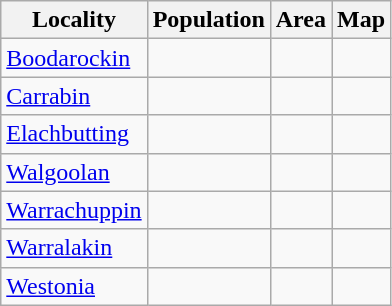<table class="wikitable sortable">
<tr>
<th>Locality</th>
<th data-sort-type=number>Population</th>
<th data-sort-type=number>Area</th>
<th>Map</th>
</tr>
<tr>
<td><a href='#'>Boodarockin</a></td>
<td></td>
<td></td>
<td></td>
</tr>
<tr>
<td><a href='#'>Carrabin</a></td>
<td></td>
<td></td>
<td></td>
</tr>
<tr>
<td><a href='#'>Elachbutting</a></td>
<td></td>
<td></td>
<td></td>
</tr>
<tr>
<td><a href='#'>Walgoolan</a></td>
<td></td>
<td></td>
<td></td>
</tr>
<tr>
<td><a href='#'>Warrachuppin</a></td>
<td></td>
<td></td>
<td></td>
</tr>
<tr>
<td><a href='#'>Warralakin</a></td>
<td></td>
<td></td>
<td></td>
</tr>
<tr>
<td><a href='#'>Westonia</a></td>
<td></td>
<td></td>
<td></td>
</tr>
</table>
